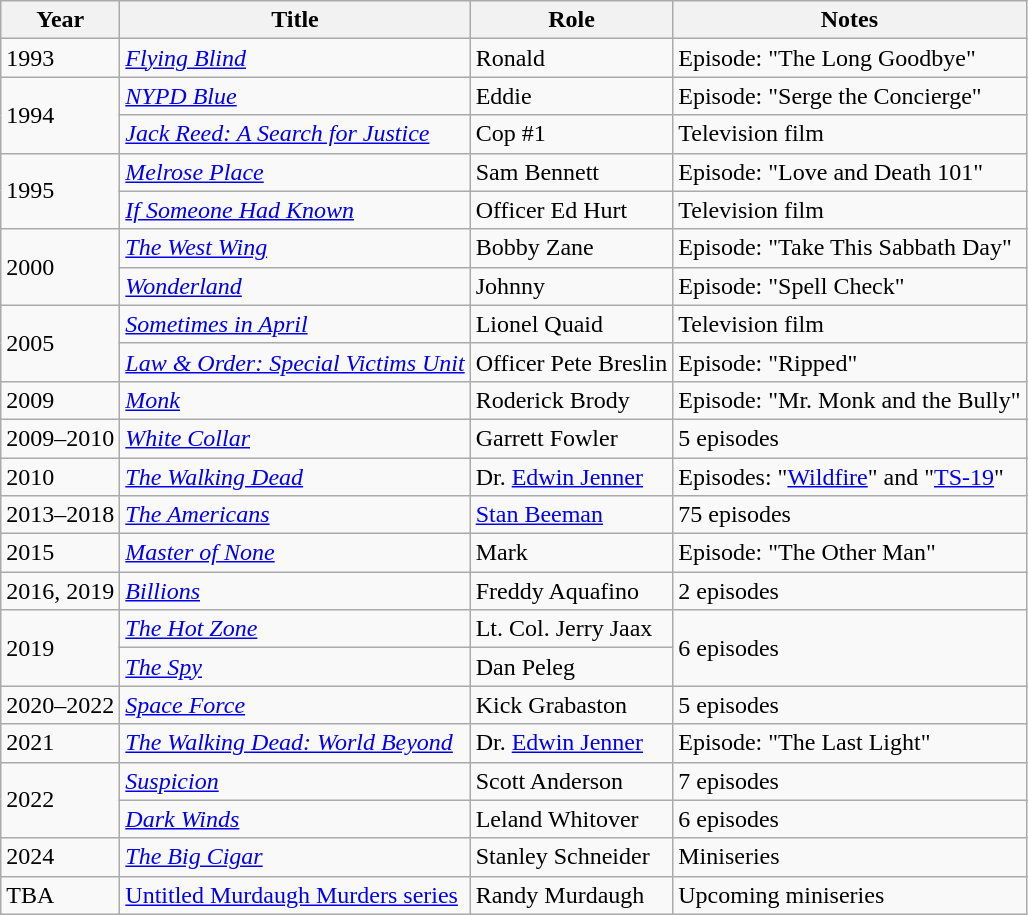<table class = "wikitable sortable">
<tr>
<th>Year</th>
<th>Title</th>
<th>Role</th>
<th class = "unsortable">Notes</th>
</tr>
<tr>
<td>1993</td>
<td><em><a href='#'>Flying Blind</a></em></td>
<td>Ronald</td>
<td>Episode: "The Long Goodbye"</td>
</tr>
<tr>
<td rowspan="2">1994</td>
<td><em><a href='#'>NYPD Blue</a></em></td>
<td>Eddie</td>
<td>Episode: "Serge the Concierge"</td>
</tr>
<tr>
<td><em><a href='#'>Jack Reed: A Search for Justice</a></em></td>
<td>Cop #1</td>
<td>Television film</td>
</tr>
<tr>
<td rowspan="2">1995</td>
<td><em><a href='#'>Melrose Place</a></em></td>
<td>Sam Bennett</td>
<td>Episode: "Love and Death 101"</td>
</tr>
<tr>
<td><em><a href='#'>If Someone Had Known</a></em></td>
<td>Officer Ed Hurt</td>
<td>Television film</td>
</tr>
<tr>
<td rowspan="2">2000</td>
<td><em><a href='#'>The West Wing</a></em></td>
<td>Bobby Zane</td>
<td>Episode: "Take This Sabbath Day"</td>
</tr>
<tr>
<td><em><a href='#'>Wonderland</a></em></td>
<td>Johnny</td>
<td>Episode: "Spell Check"</td>
</tr>
<tr>
<td rowspan="2">2005</td>
<td><em><a href='#'>Sometimes in April</a></em></td>
<td>Lionel Quaid</td>
<td>Television film</td>
</tr>
<tr>
<td><em><a href='#'>Law & Order: Special Victims Unit</a></em></td>
<td>Officer Pete Breslin</td>
<td>Episode: "Ripped"</td>
</tr>
<tr>
<td>2009</td>
<td><em><a href='#'>Monk</a></em></td>
<td>Roderick Brody</td>
<td>Episode: "Mr. Monk and the Bully"</td>
</tr>
<tr>
<td>2009–2010</td>
<td><em><a href='#'>White Collar</a></em></td>
<td>Garrett Fowler</td>
<td>5 episodes</td>
</tr>
<tr>
<td>2010</td>
<td><em><a href='#'>The Walking Dead</a></em></td>
<td>Dr. <a href='#'>Edwin Jenner</a></td>
<td>Episodes: "<a href='#'>Wildfire</a>" and "<a href='#'>TS-19</a>"</td>
</tr>
<tr>
<td>2013–2018</td>
<td><em><a href='#'>The Americans</a></em></td>
<td><a href='#'>Stan Beeman</a></td>
<td>75 episodes</td>
</tr>
<tr>
<td>2015</td>
<td><em><a href='#'>Master of None</a></em></td>
<td>Mark</td>
<td>Episode: "The Other Man"</td>
</tr>
<tr>
<td>2016, 2019</td>
<td><em><a href='#'>Billions</a></em></td>
<td>Freddy Aquafino</td>
<td>2 episodes</td>
</tr>
<tr>
<td rowspan="2">2019</td>
<td><em><a href='#'>The Hot Zone</a></em></td>
<td>Lt. Col. Jerry Jaax</td>
<td rowspan="2">6 episodes</td>
</tr>
<tr>
<td><em><a href='#'>The Spy</a></em></td>
<td>Dan Peleg</td>
</tr>
<tr>
<td>2020–2022</td>
<td><em><a href='#'>Space Force</a></em></td>
<td>Kick Grabaston</td>
<td>5 episodes</td>
</tr>
<tr>
<td>2021</td>
<td><em><a href='#'>The Walking Dead: World Beyond</a></em></td>
<td>Dr. <a href='#'>Edwin Jenner</a></td>
<td>Episode: "The Last Light"</td>
</tr>
<tr>
<td rowspan="2">2022</td>
<td><em><a href='#'>Suspicion</a></em></td>
<td>Scott Anderson</td>
<td>7 episodes</td>
</tr>
<tr>
<td><em><a href='#'>Dark Winds</a></em></td>
<td>Leland Whitover</td>
<td>6 episodes</td>
</tr>
<tr>
<td>2024</td>
<td><em><a href='#'>The Big Cigar</a></em></td>
<td>Stanley Schneider</td>
<td>Miniseries</td>
</tr>
<tr>
<td>TBA</td>
<td><a href='#'>Untitled Murdaugh Murders series</a></td>
<td>Randy Murdaugh</td>
<td>Upcoming miniseries</td>
</tr>
</table>
